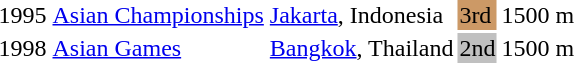<table>
<tr>
<td>1995</td>
<td><a href='#'>Asian Championships</a></td>
<td><a href='#'>Jakarta</a>, Indonesia</td>
<td bgcolor="cc9966">3rd</td>
<td>1500 m</td>
</tr>
<tr>
<td>1998</td>
<td><a href='#'>Asian Games</a></td>
<td><a href='#'>Bangkok</a>, Thailand</td>
<td bgcolor="silver">2nd</td>
<td>1500 m</td>
</tr>
</table>
